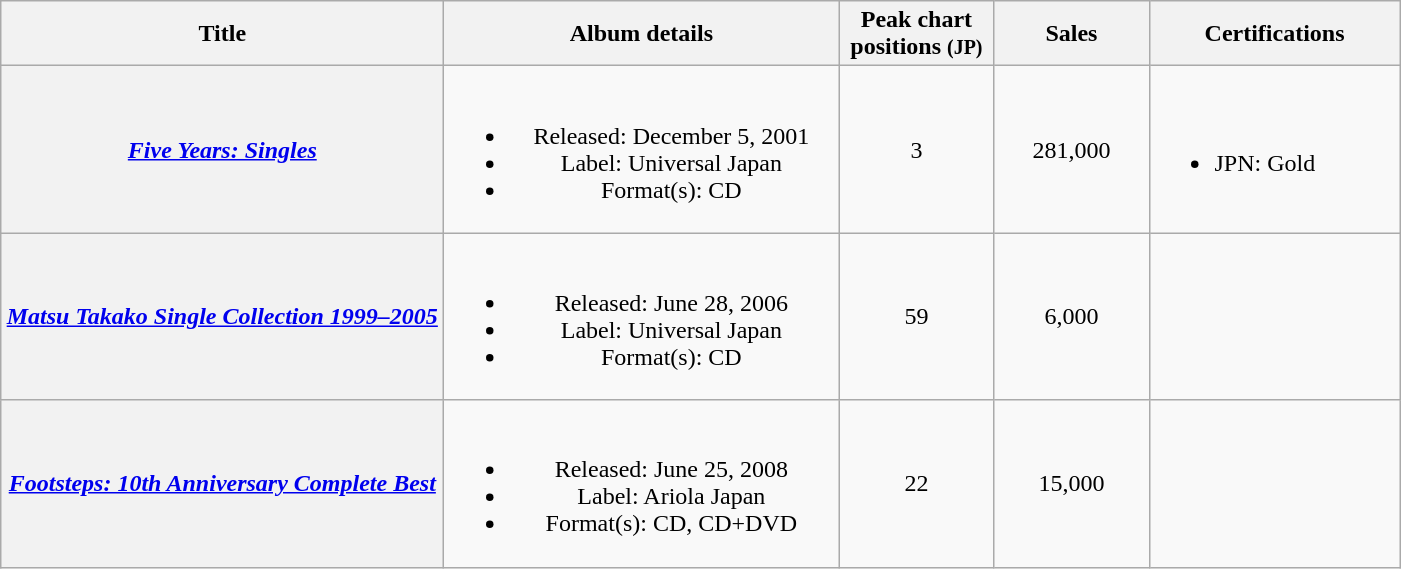<table class="wikitable plainrowheaders" style="text-align:center;" border="1">
<tr>
<th scope="col" style="width:18em;">Title</th>
<th scope="col" style="width:16em;">Album details</th>
<th scope="col" style="width:6em;">Peak chart <br>positions <small>(JP)</small><br></th>
<th scope="col" style="width:6em;">Sales<br></th>
<th scope="col" style="width:10em;">Certifications</th>
</tr>
<tr>
<th scope="row"><em><a href='#'>Five Years: Singles</a></em></th>
<td><br><ul><li>Released: December 5, 2001</li><li>Label: Universal Japan</li><li>Format(s): CD</li></ul></td>
<td>3</td>
<td>281,000</td>
<td align="left"><br><ul><li>JPN: Gold</li></ul></td>
</tr>
<tr>
<th scope="row"><em><a href='#'>Matsu Takako Single Collection 1999–2005</a></em></th>
<td><br><ul><li>Released: June 28, 2006</li><li>Label: Universal Japan</li><li>Format(s): CD</li></ul></td>
<td>59</td>
<td>6,000</td>
<td></td>
</tr>
<tr>
<th scope="row"><em><a href='#'>Footsteps: 10th Anniversary Complete Best</a></em></th>
<td><br><ul><li>Released: June 25, 2008</li><li>Label: Ariola Japan</li><li>Format(s): CD, CD+DVD</li></ul></td>
<td>22</td>
<td>15,000</td>
<td></td>
</tr>
</table>
